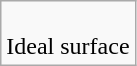<table class=wikitable>
<tr>
<td><br>Ideal surface</td>
</tr>
</table>
